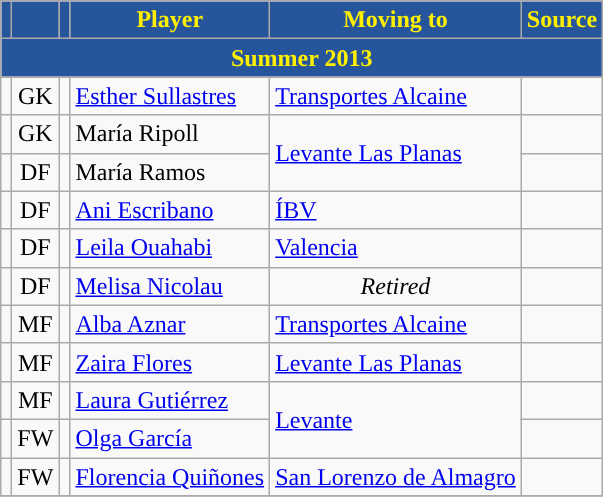<table class="wikitable plainrowheaders sortable" style="text-align:center">
<tr>
<th style="background:#26559B; color:#FFF000; "></th>
<th style="background:#26559B; color:#FFF000; "></th>
<th style="background:#26559B; color:#FFF000; "></th>
<th style="background:#26559B; color:#FFF000; ">Player</th>
<th style="background:#26559B; color:#FFF000; ">Moving to</th>
<th style="background:#26559B; color:#FFF000; ">Source</th>
</tr>
<tr>
<th colspan=8 style="background:#26559B; color:#FFF000; ">Summer 2013</th>
</tr>
<tr>
<td></td>
<td>GK</td>
<td></td>
<td align=left><a href='#'>Esther Sullastres</a></td>
<td align="left"><a href='#'>Transportes Alcaine</a></td>
<td></td>
</tr>
<tr>
<td></td>
<td>GK</td>
<td></td>
<td align=left>María Ripoll</td>
<td rowspan="2" align=left><a href='#'>Levante Las Planas</a></td>
<td></td>
</tr>
<tr>
<td></td>
<td>DF</td>
<td></td>
<td align=left>María Ramos</td>
<td></td>
</tr>
<tr>
<td></td>
<td>DF</td>
<td></td>
<td align=left><a href='#'>Ani Escribano</a></td>
<td align=left> <a href='#'>ÍBV</a></td>
<td></td>
</tr>
<tr>
<td></td>
<td>DF</td>
<td></td>
<td align="left"><a href='#'>Leila Ouahabi</a></td>
<td align="left"><a href='#'>Valencia</a></td>
<td></td>
</tr>
<tr>
<td></td>
<td>DF</td>
<td></td>
<td align=left><a href='#'>Melisa Nicolau</a></td>
<td><em>Retired</em></td>
<td></td>
</tr>
<tr>
<td></td>
<td>MF</td>
<td></td>
<td align=left><a href='#'>Alba Aznar</a></td>
<td align=left><a href='#'>Transportes Alcaine</a></td>
<td></td>
</tr>
<tr>
<td></td>
<td>MF</td>
<td></td>
<td align=left><a href='#'>Zaira Flores</a></td>
<td align=left><a href='#'>Levante Las Planas</a></td>
<td></td>
</tr>
<tr>
<td></td>
<td>MF</td>
<td></td>
<td align="left"><a href='#'>Laura Gutiérrez</a></td>
<td rowspan="2" align="left"><a href='#'>Levante</a></td>
<td></td>
</tr>
<tr>
<td></td>
<td>FW</td>
<td></td>
<td align=left><a href='#'>Olga García</a></td>
<td></td>
</tr>
<tr>
<td></td>
<td>FW</td>
<td></td>
<td align="left"><a href='#'>Florencia Quiñones</a></td>
<td align="left"> <a href='#'>San Lorenzo de Almagro</a></td>
<td></td>
</tr>
<tr>
</tr>
</table>
